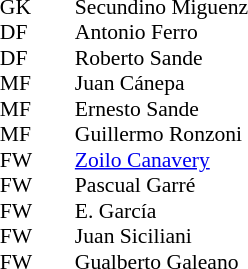<table style="font-size:90%; margin:0.2em auto;" cellspacing="0" cellpadding="0">
<tr>
<th width="25"></th>
<th width="25"></th>
</tr>
<tr>
<td>GK</td>
<td></td>
<td> Secundino Miguenz</td>
</tr>
<tr>
<td>DF</td>
<td></td>
<td> Antonio Ferro</td>
</tr>
<tr>
<td>DF</td>
<td></td>
<td> Roberto Sande</td>
</tr>
<tr>
<td>MF</td>
<td></td>
<td> Juan Cánepa</td>
</tr>
<tr>
<td>MF</td>
<td></td>
<td> Ernesto Sande</td>
</tr>
<tr>
<td>MF</td>
<td></td>
<td> Guillermo Ronzoni</td>
</tr>
<tr>
<td>FW</td>
<td></td>
<td> <a href='#'>Zoilo Canavery</a></td>
</tr>
<tr>
<td>FW</td>
<td></td>
<td> Pascual Garré</td>
</tr>
<tr>
<td>FW</td>
<td></td>
<td> E. García</td>
</tr>
<tr>
<td>FW</td>
<td></td>
<td> Juan Siciliani</td>
</tr>
<tr>
<td>FW</td>
<td></td>
<td> Gualberto Galeano</td>
</tr>
</table>
